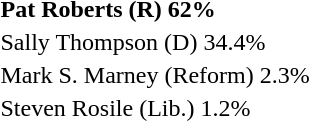<table>
<tr>
<td><strong>Pat Roberts (R) 62%</strong></td>
</tr>
<tr>
<td>Sally Thompson (D) 34.4%</td>
</tr>
<tr>
<td>Mark S. Marney (Reform) 2.3%</td>
</tr>
<tr>
<td>Steven Rosile (Lib.) 1.2%</td>
</tr>
</table>
